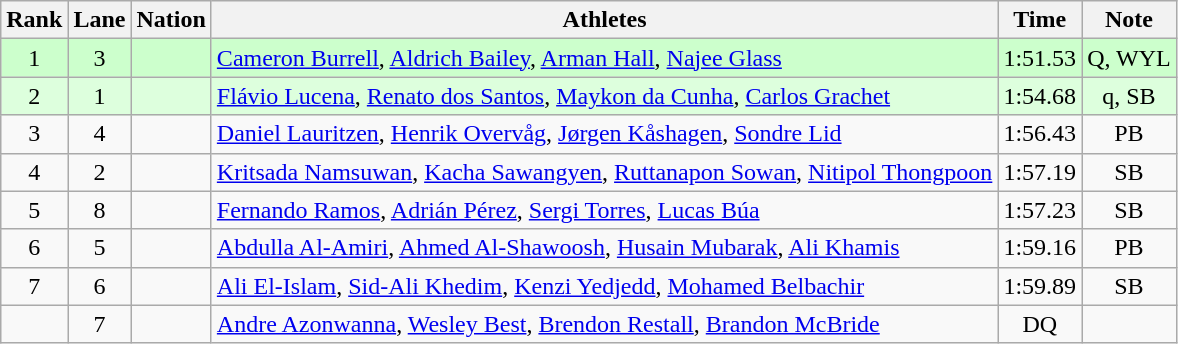<table class="wikitable sortable" style="text-align:center">
<tr>
<th>Rank</th>
<th>Lane</th>
<th>Nation</th>
<th>Athletes</th>
<th>Time</th>
<th>Note</th>
</tr>
<tr bgcolor=ccffcc>
<td>1</td>
<td>3</td>
<td align=left></td>
<td align=left><a href='#'>Cameron Burrell</a>, <a href='#'>Aldrich Bailey</a>, <a href='#'>Arman Hall</a>, <a href='#'>Najee Glass</a></td>
<td>1:51.53</td>
<td>Q, WYL</td>
</tr>
<tr bgcolor=ddffdd>
<td>2</td>
<td>1</td>
<td align=left></td>
<td align=left><a href='#'>Flávio Lucena</a>, <a href='#'>Renato dos Santos</a>, <a href='#'>Maykon da Cunha</a>, <a href='#'>Carlos Grachet</a></td>
<td>1:54.68</td>
<td>q, SB</td>
</tr>
<tr>
<td>3</td>
<td>4</td>
<td align=left></td>
<td align=left><a href='#'>Daniel Lauritzen</a>, <a href='#'>Henrik Overvåg</a>, <a href='#'>Jørgen Kåshagen</a>, <a href='#'>Sondre Lid</a></td>
<td>1:56.43</td>
<td>PB</td>
</tr>
<tr>
<td>4</td>
<td>2</td>
<td align=left></td>
<td align=left><a href='#'>Kritsada Namsuwan</a>, <a href='#'>Kacha Sawangyen</a>, <a href='#'>Ruttanapon Sowan</a>, <a href='#'>Nitipol Thongpoon</a></td>
<td>1:57.19</td>
<td>SB</td>
</tr>
<tr>
<td>5</td>
<td>8</td>
<td align=left></td>
<td align=left><a href='#'>Fernando Ramos</a>, <a href='#'>Adrián Pérez</a>, <a href='#'>Sergi Torres</a>, <a href='#'>Lucas Búa</a></td>
<td>1:57.23</td>
<td>SB</td>
</tr>
<tr>
<td>6</td>
<td>5</td>
<td align=left></td>
<td align=left><a href='#'>Abdulla Al-Amiri</a>, <a href='#'>Ahmed Al-Shawoosh</a>, <a href='#'>Husain Mubarak</a>, <a href='#'>Ali Khamis</a></td>
<td>1:59.16</td>
<td>PB</td>
</tr>
<tr>
<td>7</td>
<td>6</td>
<td align=left></td>
<td align=left><a href='#'>Ali El-Islam</a>, <a href='#'>Sid-Ali Khedim</a>, <a href='#'>Kenzi Yedjedd</a>, <a href='#'>Mohamed Belbachir</a></td>
<td>1:59.89</td>
<td>SB</td>
</tr>
<tr>
<td></td>
<td>7</td>
<td align=left></td>
<td align=left><a href='#'>Andre Azonwanna</a>, <a href='#'>Wesley Best</a>, <a href='#'>Brendon Restall</a>, <a href='#'>Brandon McBride</a></td>
<td>DQ</td>
<td></td>
</tr>
</table>
